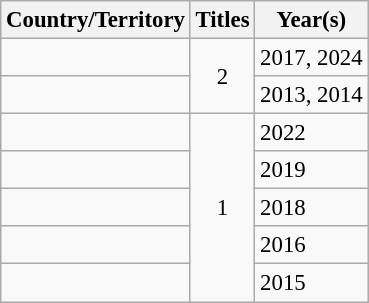<table class="wikitable sortable" style="font-size:95%;">
<tr>
<th>Country/Territory</th>
<th>Titles</th>
<th>Year(s)</th>
</tr>
<tr>
<td></td>
<td rowspan="2" style="text-align:center;">2</td>
<td>2017, 2024</td>
</tr>
<tr>
<td></td>
<td>2013, 2014</td>
</tr>
<tr>
<td></td>
<td rowspan="5" style="text-align:center;">1</td>
<td>2022</td>
</tr>
<tr>
<td></td>
<td>2019</td>
</tr>
<tr>
<td></td>
<td>2018</td>
</tr>
<tr>
<td></td>
<td>2016</td>
</tr>
<tr>
<td></td>
<td>2015</td>
</tr>
</table>
